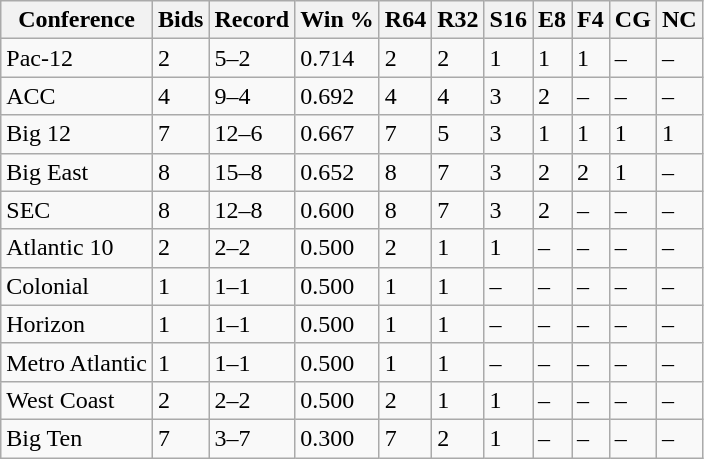<table class="wikitable">
<tr>
<th>Conference</th>
<th>Bids</th>
<th>Record</th>
<th>Win %</th>
<th>R64</th>
<th>R32</th>
<th>S16</th>
<th>E8</th>
<th>F4</th>
<th>CG</th>
<th>NC</th>
</tr>
<tr>
<td>Pac-12</td>
<td>2</td>
<td>5–2</td>
<td>0.714</td>
<td>2</td>
<td>2</td>
<td>1</td>
<td>1</td>
<td>1</td>
<td>–</td>
<td>–</td>
</tr>
<tr>
<td>ACC</td>
<td>4</td>
<td>9–4</td>
<td>0.692</td>
<td>4</td>
<td>4</td>
<td>3</td>
<td>2</td>
<td>–</td>
<td>–</td>
<td>–</td>
</tr>
<tr>
<td>Big 12</td>
<td>7</td>
<td>12–6</td>
<td>0.667</td>
<td>7</td>
<td>5</td>
<td>3</td>
<td>1</td>
<td>1</td>
<td>1</td>
<td>1</td>
</tr>
<tr>
<td>Big East</td>
<td>8</td>
<td>15–8</td>
<td>0.652</td>
<td>8</td>
<td>7</td>
<td>3</td>
<td>2</td>
<td>2</td>
<td>1</td>
<td>–</td>
</tr>
<tr>
<td>SEC</td>
<td>8</td>
<td>12–8</td>
<td>0.600</td>
<td>8</td>
<td>7</td>
<td>3</td>
<td>2</td>
<td>–</td>
<td>–</td>
<td>–</td>
</tr>
<tr>
<td>Atlantic 10</td>
<td>2</td>
<td>2–2</td>
<td>0.500</td>
<td>2</td>
<td>1</td>
<td>1</td>
<td>–</td>
<td>–</td>
<td>–</td>
<td>–</td>
</tr>
<tr>
<td>Colonial</td>
<td>1</td>
<td>1–1</td>
<td>0.500</td>
<td>1</td>
<td>1</td>
<td>–</td>
<td>–</td>
<td>–</td>
<td>–</td>
<td>–</td>
</tr>
<tr>
<td>Horizon</td>
<td>1</td>
<td>1–1</td>
<td>0.500</td>
<td>1</td>
<td>1</td>
<td>–</td>
<td>–</td>
<td>–</td>
<td>–</td>
<td>–</td>
</tr>
<tr>
<td>Metro Atlantic</td>
<td>1</td>
<td>1–1</td>
<td>0.500</td>
<td>1</td>
<td>1</td>
<td>–</td>
<td>–</td>
<td>–</td>
<td>–</td>
<td>–</td>
</tr>
<tr>
<td>West Coast</td>
<td>2</td>
<td>2–2</td>
<td>0.500</td>
<td>2</td>
<td>1</td>
<td>1</td>
<td>–</td>
<td>–</td>
<td>–</td>
<td>–</td>
</tr>
<tr>
<td>Big Ten</td>
<td>7</td>
<td>3–7</td>
<td>0.300</td>
<td>7</td>
<td>2</td>
<td>1</td>
<td>–</td>
<td>–</td>
<td>–</td>
<td>–</td>
</tr>
</table>
